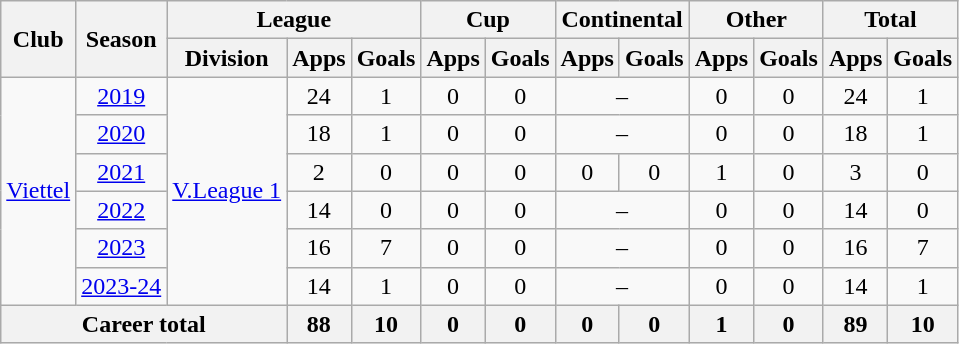<table class="wikitable" style="text-align: center">
<tr>
<th rowspan="2">Club</th>
<th rowspan="2">Season</th>
<th colspan="3">League</th>
<th colspan="2">Cup</th>
<th colspan="2">Continental</th>
<th colspan="2">Other</th>
<th colspan="2">Total</th>
</tr>
<tr>
<th>Division</th>
<th>Apps</th>
<th>Goals</th>
<th>Apps</th>
<th>Goals</th>
<th>Apps</th>
<th>Goals</th>
<th>Apps</th>
<th>Goals</th>
<th>Apps</th>
<th>Goals</th>
</tr>
<tr>
<td rowspan="6"><a href='#'>Viettel</a></td>
<td><a href='#'>2019</a></td>
<td rowspan="6"><a href='#'>V.League 1</a></td>
<td>24</td>
<td>1</td>
<td>0</td>
<td>0</td>
<td colspan="2">–</td>
<td>0</td>
<td>0</td>
<td>24</td>
<td>1</td>
</tr>
<tr>
<td><a href='#'>2020</a></td>
<td>18</td>
<td>1</td>
<td>0</td>
<td>0</td>
<td colspan="2">–</td>
<td>0</td>
<td>0</td>
<td>18</td>
<td>1</td>
</tr>
<tr>
<td><a href='#'>2021</a></td>
<td>2</td>
<td>0</td>
<td>0</td>
<td>0</td>
<td>0</td>
<td>0</td>
<td>1</td>
<td>0</td>
<td>3</td>
<td>0</td>
</tr>
<tr>
<td><a href='#'>2022</a></td>
<td>14</td>
<td>0</td>
<td>0</td>
<td>0</td>
<td colspan="2">–</td>
<td>0</td>
<td>0</td>
<td>14</td>
<td>0</td>
</tr>
<tr>
<td><a href='#'>2023</a></td>
<td>16</td>
<td>7</td>
<td>0</td>
<td>0</td>
<td colspan="2">–</td>
<td>0</td>
<td>0</td>
<td>16</td>
<td>7</td>
</tr>
<tr>
<td><a href='#'>2023-24</a></td>
<td>14</td>
<td>1</td>
<td>0</td>
<td>0</td>
<td colspan="2">–</td>
<td>0</td>
<td>0</td>
<td>14</td>
<td>1</td>
</tr>
<tr>
<th colspan="3"><strong>Career total</strong></th>
<th>88</th>
<th>10</th>
<th>0</th>
<th>0</th>
<th>0</th>
<th>0</th>
<th>1</th>
<th>0</th>
<th>89</th>
<th>10</th>
</tr>
</table>
